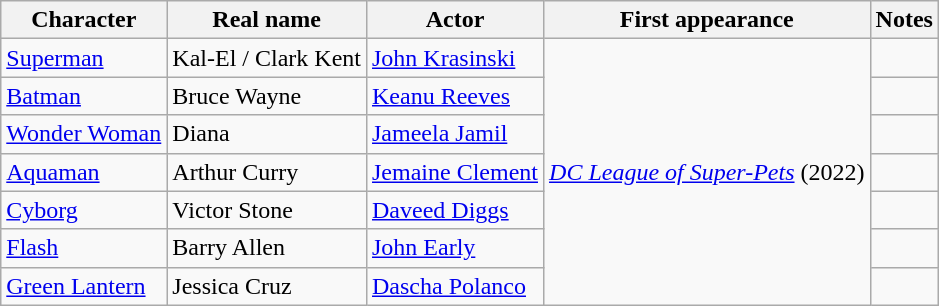<table class="wikitable">
<tr>
<th>Character</th>
<th>Real name</th>
<th>Actor</th>
<th>First appearance</th>
<th>Notes</th>
</tr>
<tr>
<td><a href='#'>Superman</a></td>
<td>Kal-El / Clark Kent</td>
<td><a href='#'>John Krasinski</a></td>
<td rowspan="7"><em><a href='#'>DC League of Super-Pets</a></em> (2022)</td>
<td></td>
</tr>
<tr>
<td><a href='#'>Batman</a></td>
<td>Bruce Wayne</td>
<td><a href='#'>Keanu Reeves</a></td>
<td></td>
</tr>
<tr>
<td><a href='#'>Wonder Woman</a></td>
<td>Diana</td>
<td><a href='#'>Jameela Jamil</a></td>
<td></td>
</tr>
<tr>
<td><a href='#'>Aquaman</a></td>
<td>Arthur Curry</td>
<td><a href='#'>Jemaine Clement</a></td>
<td></td>
</tr>
<tr>
<td><a href='#'>Cyborg</a></td>
<td>Victor Stone</td>
<td><a href='#'>Daveed Diggs</a></td>
<td></td>
</tr>
<tr>
<td><a href='#'>Flash</a></td>
<td>Barry Allen</td>
<td><a href='#'>John Early</a></td>
<td></td>
</tr>
<tr>
<td><a href='#'>Green Lantern</a></td>
<td>Jessica Cruz</td>
<td><a href='#'>Dascha Polanco</a></td>
<td></td>
</tr>
</table>
